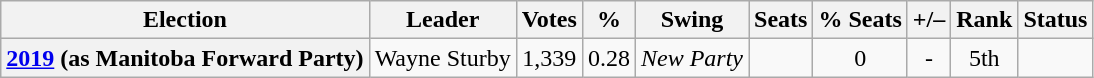<table class="wikitable sortable" style="text-align: center;">
<tr>
<th>Election</th>
<th>Leader</th>
<th>Votes</th>
<th>%</th>
<th>Swing</th>
<th>Seats</th>
<th>% Seats</th>
<th>+/–</th>
<th>Rank</th>
<th>Status</th>
</tr>
<tr>
<th><a href='#'>2019</a> (as Manitoba Forward Party)</th>
<td>Wayne Sturby</td>
<td>1,339</td>
<td>0.28</td>
<td><em>New Party</em></td>
<td></td>
<td>0</td>
<td>-</td>
<td>5th</td>
<td></td>
</tr>
</table>
